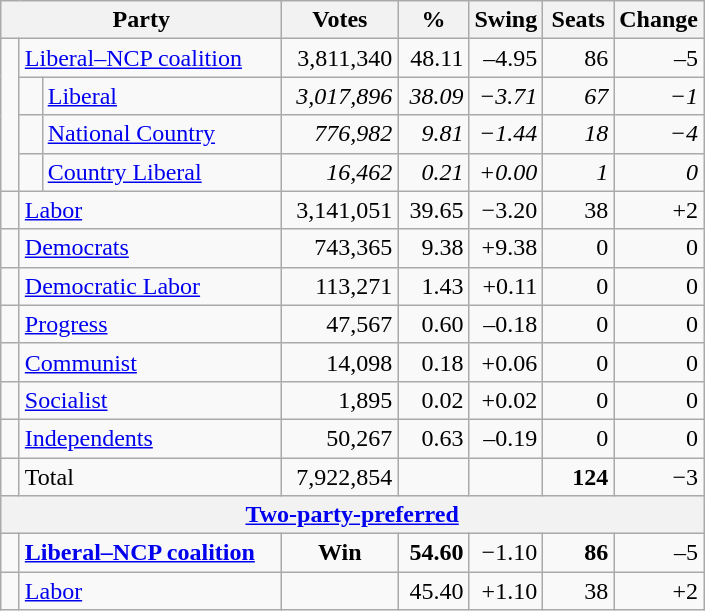<table class="wikitable">
<tr>
<th colspan=3 style="width:180px">Party</th>
<th style="width:70px">Votes</th>
<th style="width:40px">%</th>
<th style="width:40px">Swing</th>
<th style="width:40px">Seats</th>
<th style="width:40px">Change</th>
</tr>
<tr>
<td rowspan=4> </td>
<td colspan=2><a href='#'>Liberal–NCP coalition</a></td>
<td align=right>3,811,340</td>
<td align=right>48.11</td>
<td align=right>–4.95</td>
<td align=right>86</td>
<td align=right>–5</td>
</tr>
<tr>
<td> </td>
<td><a href='#'>Liberal</a></td>
<td align=right><em>3,017,896</em></td>
<td align=right><em>38.09</em></td>
<td align=right><em>−3.71</em></td>
<td align=right><em>67</em></td>
<td align=right><em>−1</em></td>
</tr>
<tr>
<td> </td>
<td><a href='#'>National Country</a></td>
<td align=right><em>776,982</em></td>
<td align=right><em>9.81</em></td>
<td align=right><em>−1.44</em></td>
<td align=right><em>18</em></td>
<td align=right><em>−4</em></td>
</tr>
<tr>
<td> </td>
<td><a href='#'>Country Liberal</a></td>
<td align=right><em>16,462</em></td>
<td align=right><em>0.21</em></td>
<td align=right><em>+0.00</em></td>
<td align=right><em>1</em></td>
<td align=right><em>0</em></td>
</tr>
<tr>
<td> </td>
<td colspan=2><a href='#'>Labor</a></td>
<td align=right>3,141,051</td>
<td align=right>39.65</td>
<td align=right>−3.20</td>
<td align=right>38</td>
<td align=right>+2</td>
</tr>
<tr>
<td> </td>
<td colspan=2><a href='#'>Democrats</a></td>
<td align=right>743,365</td>
<td align=right>9.38</td>
<td align=right>+9.38</td>
<td align=right>0</td>
<td align=right>0</td>
</tr>
<tr>
<td> </td>
<td colspan=2><a href='#'>Democratic Labor</a></td>
<td align=right>113,271</td>
<td align=right>1.43</td>
<td align=right>+0.11</td>
<td align=right>0</td>
<td align=right>0</td>
</tr>
<tr>
<td> </td>
<td colspan=2><a href='#'>Progress</a></td>
<td align=right>47,567</td>
<td align=right>0.60</td>
<td align=right>–0.18</td>
<td align=right>0</td>
<td align=right>0</td>
</tr>
<tr>
<td> </td>
<td colspan=2><a href='#'>Communist</a></td>
<td align=right>14,098</td>
<td align=right>0.18</td>
<td align=right>+0.06</td>
<td align=right>0</td>
<td align=right>0</td>
</tr>
<tr>
<td> </td>
<td colspan=2><a href='#'>Socialist</a></td>
<td align=right>1,895</td>
<td align=right>0.02</td>
<td align=right>+0.02</td>
<td align=right>0</td>
<td align=right>0</td>
</tr>
<tr>
<td> </td>
<td colspan=2><a href='#'>Independents</a></td>
<td align=right>50,267</td>
<td align=right>0.63</td>
<td align=right>–0.19</td>
<td align=right>0</td>
<td align=right>0</td>
</tr>
<tr>
<td> </td>
<td colspan=2>Total</td>
<td align=right>7,922,854</td>
<td align=right> </td>
<td align=right> </td>
<td align=right><strong>124</strong></td>
<td align=right>−3</td>
</tr>
<tr>
<th colspan=8 align=center><a href='#'>Two-party-preferred</a> </th>
</tr>
<tr>
<td> </td>
<td colspan=2><strong><a href='#'>Liberal–NCP coalition</a></strong></td>
<td align=center><strong>Win</strong></td>
<td align=right><strong>54.60</strong></td>
<td align=right>−1.10</td>
<td align=right><strong>86</strong></td>
<td align=right>–5</td>
</tr>
<tr>
<td> </td>
<td colspan=2><a href='#'>Labor</a></td>
<td align=right> </td>
<td align=right>45.40</td>
<td align=right>+1.10</td>
<td align=right>38</td>
<td align=right>+2</td>
</tr>
</table>
